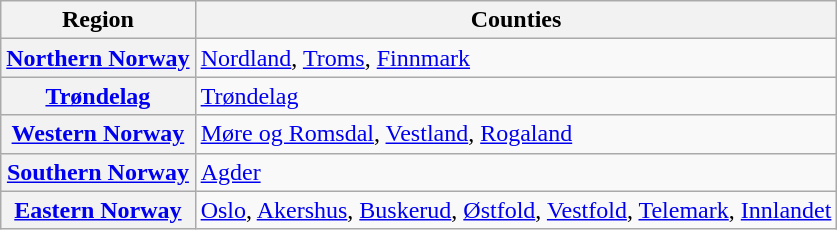<table class="wikitable">
<tr>
<th span=col>Region</th>
<th span=col>Counties</th>
</tr>
<tr>
<th span=row><a href='#'>Northern Norway</a></th>
<td><a href='#'>Nordland</a>, <a href='#'>Troms</a>, <a href='#'>Finnmark</a></td>
</tr>
<tr>
<th span=row><a href='#'>Trøndelag</a></th>
<td><a href='#'>Trøndelag</a></td>
</tr>
<tr>
<th span=row><a href='#'>Western Norway</a></th>
<td><a href='#'>Møre og Romsdal</a>, <a href='#'>Vestland</a>, <a href='#'>Rogaland</a></td>
</tr>
<tr>
<th span=row><a href='#'>Southern Norway</a></th>
<td><a href='#'>Agder</a></td>
</tr>
<tr>
<th span=row><a href='#'>Eastern Norway</a></th>
<td><a href='#'>Oslo</a>, <a href='#'>Akershus</a>, <a href='#'>Buskerud</a>, <a href='#'>Østfold</a>, <a href='#'>Vestfold</a>, <a href='#'>Telemark</a>, <a href='#'>Innlandet</a></td>
</tr>
</table>
